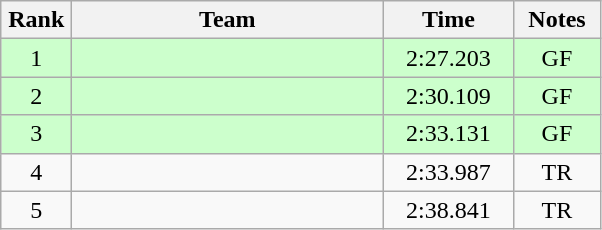<table class=wikitable style="text-align:center">
<tr>
<th width=40>Rank</th>
<th width=200>Team</th>
<th width=80>Time</th>
<th width=50>Notes</th>
</tr>
<tr bgcolor="#ccffcc">
<td>1</td>
<td align=left></td>
<td>2:27.203</td>
<td>GF</td>
</tr>
<tr bgcolor="#ccffcc">
<td>2</td>
<td align=left></td>
<td>2:30.109</td>
<td>GF</td>
</tr>
<tr bgcolor="#ccffcc">
<td>3</td>
<td align=left></td>
<td>2:33.131</td>
<td>GF</td>
</tr>
<tr>
<td>4</td>
<td align=left></td>
<td>2:33.987</td>
<td>TR</td>
</tr>
<tr>
<td>5</td>
<td align=left></td>
<td>2:38.841</td>
<td>TR</td>
</tr>
</table>
